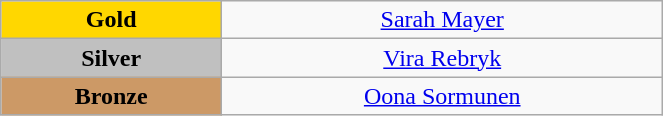<table class="wikitable" style="text-align:center; " width="35%">
<tr>
<td bgcolor="gold"><strong>Gold</strong></td>
<td><a href='#'>Sarah Mayer</a><br>  <small><em></em></small></td>
</tr>
<tr>
<td bgcolor="silver"><strong>Silver</strong></td>
<td><a href='#'>Vira Rebryk</a><br>  <small><em></em></small></td>
</tr>
<tr>
<td bgcolor="CC9966"><strong>Bronze</strong></td>
<td><a href='#'>Oona Sormunen</a><br>  <small><em></em></small></td>
</tr>
</table>
